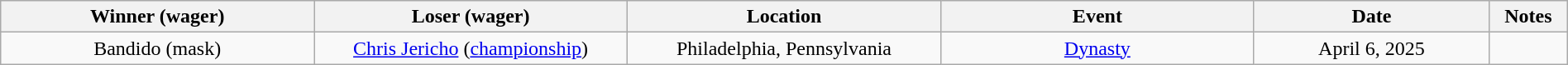<table class="wikitable sortable" width=100%  style="text-align: center">
<tr>
<th width=20% scope="col">Winner (wager)</th>
<th width=20% scope="col">Loser (wager)</th>
<th width=20% scope="col">Location</th>
<th width=20% scope="col">Event</th>
<th width=15% scope="col">Date</th>
<th class="unsortable" width=5% scope="col">Notes</th>
</tr>
<tr>
<td>Bandido (mask)</td>
<td><a href='#'>Chris Jericho</a> (<a href='#'>championship</a>)</td>
<td>Philadelphia, Pennsylvania</td>
<td><a href='#'>Dynasty</a></td>
<td>April 6, 2025</td>
<td></td>
</tr>
</table>
